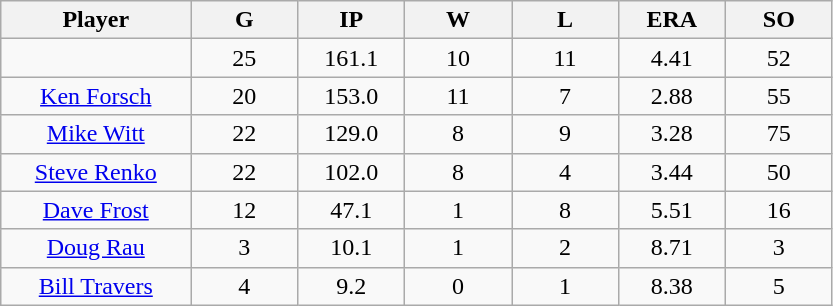<table class="wikitable sortable">
<tr>
<th bgcolor="#DDDDFF" width="16%">Player</th>
<th bgcolor="#DDDDFF" width="9%">G</th>
<th bgcolor="#DDDDFF" width="9%">IP</th>
<th bgcolor="#DDDDFF" width="9%">W</th>
<th bgcolor="#DDDDFF" width="9%">L</th>
<th bgcolor="#DDDDFF" width="9%">ERA</th>
<th bgcolor="#DDDDFF" width="9%">SO</th>
</tr>
<tr align="center">
<td></td>
<td>25</td>
<td>161.1</td>
<td>10</td>
<td>11</td>
<td>4.41</td>
<td>52</td>
</tr>
<tr align="center">
<td><a href='#'>Ken Forsch</a></td>
<td>20</td>
<td>153.0</td>
<td>11</td>
<td>7</td>
<td>2.88</td>
<td>55</td>
</tr>
<tr align=center>
<td><a href='#'>Mike Witt</a></td>
<td>22</td>
<td>129.0</td>
<td>8</td>
<td>9</td>
<td>3.28</td>
<td>75</td>
</tr>
<tr align=center>
<td><a href='#'>Steve Renko</a></td>
<td>22</td>
<td>102.0</td>
<td>8</td>
<td>4</td>
<td>3.44</td>
<td>50</td>
</tr>
<tr align=center>
<td><a href='#'>Dave Frost</a></td>
<td>12</td>
<td>47.1</td>
<td>1</td>
<td>8</td>
<td>5.51</td>
<td>16</td>
</tr>
<tr align=center>
<td><a href='#'>Doug Rau</a></td>
<td>3</td>
<td>10.1</td>
<td>1</td>
<td>2</td>
<td>8.71</td>
<td>3</td>
</tr>
<tr align=center>
<td><a href='#'>Bill Travers</a></td>
<td>4</td>
<td>9.2</td>
<td>0</td>
<td>1</td>
<td>8.38</td>
<td>5</td>
</tr>
</table>
